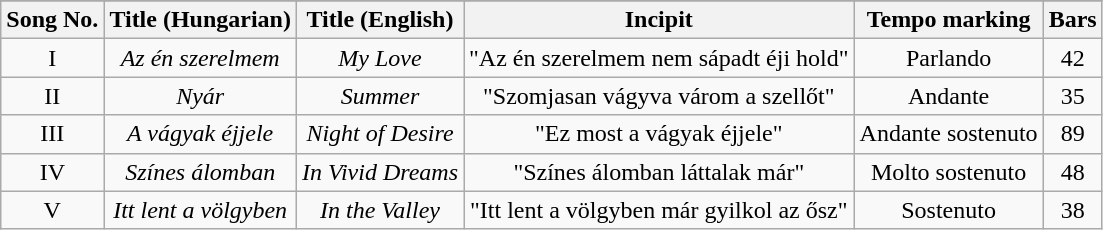<table class="wikitable">
<tr>
</tr>
<tr>
<th align="center">Song No.</th>
<th align="center">Title (Hungarian)</th>
<th align="center">Title (English)</th>
<th align="center">Incipit</th>
<th align="center">Tempo marking</th>
<th align="center">Bars</th>
</tr>
<tr align=center>
<td>I</td>
<td><em>Az én szerelmem</em></td>
<td><em>My Love</em></td>
<td>"Az én szerelmem nem sápadt éji hold"</td>
<td>Parlando</td>
<td>42</td>
</tr>
<tr align=center>
<td>II</td>
<td><em>Nyár</em></td>
<td><em>Summer</em></td>
<td>"Szomjasan vágyva várom a szellőt"</td>
<td>Andante</td>
<td>35</td>
</tr>
<tr align=center>
<td>III</td>
<td><em>A vágyak éjjele</em></td>
<td><em>Night of Desire</em></td>
<td>"Ez most a vágyak éjjele"</td>
<td>Andante sostenuto</td>
<td>89</td>
</tr>
<tr align=center>
<td>IV</td>
<td><em>Színes álomban</em></td>
<td><em>In Vivid Dreams</em></td>
<td>"Színes álomban láttalak már"</td>
<td>Molto sostenuto</td>
<td>48</td>
</tr>
<tr align=center>
<td>V</td>
<td><em>Itt lent a völgyben</em></td>
<td><em>In the Valley</em></td>
<td>"Itt lent a völgyben már gyilkol az ősz"</td>
<td>Sostenuto</td>
<td>38</td>
</tr>
</table>
